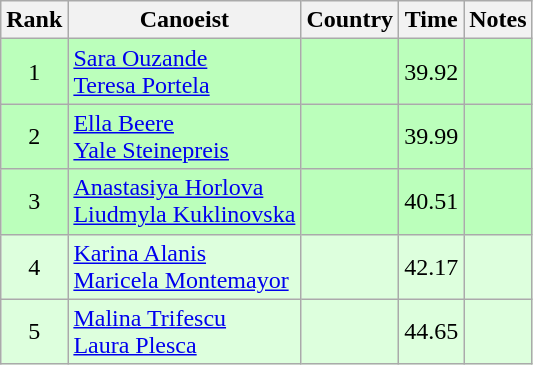<table class="wikitable" style="text-align:center">
<tr>
<th>Rank</th>
<th>Canoeist</th>
<th>Country</th>
<th>Time</th>
<th>Notes</th>
</tr>
<tr bgcolor=bbffbb>
<td>1</td>
<td align="left"><a href='#'>Sara Ouzande</a><br><a href='#'>Teresa Portela</a></td>
<td align="left"></td>
<td>39.92</td>
<td></td>
</tr>
<tr bgcolor=bbffbb>
<td>2</td>
<td align="left"><a href='#'>Ella Beere</a><br><a href='#'>Yale Steinepreis</a></td>
<td align="left"></td>
<td>39.99</td>
<td></td>
</tr>
<tr bgcolor=bbffbb>
<td>3</td>
<td align="left"><a href='#'>Anastasiya Horlova</a><br><a href='#'>Liudmyla Kuklinovska</a></td>
<td align="left"></td>
<td>40.51</td>
<td></td>
</tr>
<tr bgcolor=ddffdd>
<td>4</td>
<td align="left"><a href='#'>Karina Alanis</a><br><a href='#'>Maricela Montemayor</a></td>
<td align="left"></td>
<td>42.17</td>
<td></td>
</tr>
<tr bgcolor=ddffdd>
<td>5</td>
<td align="left"><a href='#'>Malina Trifescu</a><br><a href='#'>Laura Plesca</a></td>
<td align="left"></td>
<td>44.65</td>
<td></td>
</tr>
</table>
